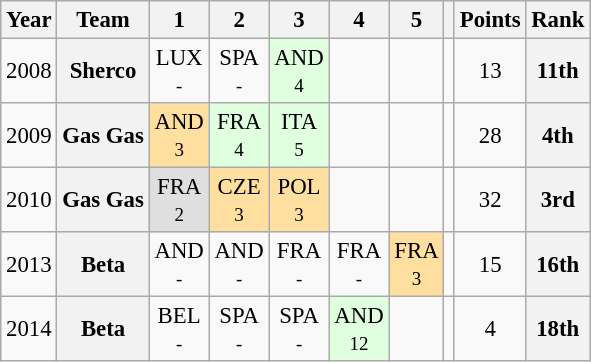<table class="wikitable" style="text-align:center; font-size:95%">
<tr>
<th>Year</th>
<th>Team</th>
<th>1</th>
<th>2</th>
<th>3</th>
<th>4</th>
<th>5</th>
<th></th>
<th>Points</th>
<th>Rank</th>
</tr>
<tr>
<td>2008</td>
<th>Sherco</th>
<td>LUX<br><small>-</small></td>
<td>SPA<br><small>-</small></td>
<td style="background:#DFFFDF;">AND<br><small>4</small></td>
<td></td>
<td></td>
<td></td>
<td>13</td>
<th>11th</th>
</tr>
<tr>
<td>2009</td>
<th>Gas Gas</th>
<td style="background:#FFDF9F;">AND<br><small>3</small></td>
<td style="background:#DFFFDF;">FRA<br><small>4</small></td>
<td style="background:#DFFFDF;">ITA<br><small>5</small></td>
<td></td>
<td></td>
<td></td>
<td>28</td>
<th>4th</th>
</tr>
<tr>
<td>2010</td>
<th>Gas Gas</th>
<td style="background:#DFDFDF;">FRA<br><small>2</small></td>
<td style="background:#FFDF9F;">CZE<br><small>3</small></td>
<td style="background:#FFDF9F;">POL<br><small>3</small></td>
<td></td>
<td></td>
<td></td>
<td>32</td>
<th>3rd</th>
</tr>
<tr>
<td>2013</td>
<th>Beta</th>
<td>AND<br><small>-</small></td>
<td>AND<br><small>-</small></td>
<td>FRA<br><small>-</small></td>
<td>FRA<br><small>-</small></td>
<td style="background:#FFDF9F;">FRA<br><small>3</small></td>
<td></td>
<td>15</td>
<th>16th</th>
</tr>
<tr>
<td>2014</td>
<th>Beta</th>
<td>BEL<br><small>-</small></td>
<td>SPA<br><small>-</small></td>
<td>SPA<br><small>-</small></td>
<td style="background:#DFFFDF;">AND<br><small>12</small></td>
<td></td>
<td></td>
<td>4</td>
<th>18th</th>
</tr>
</table>
